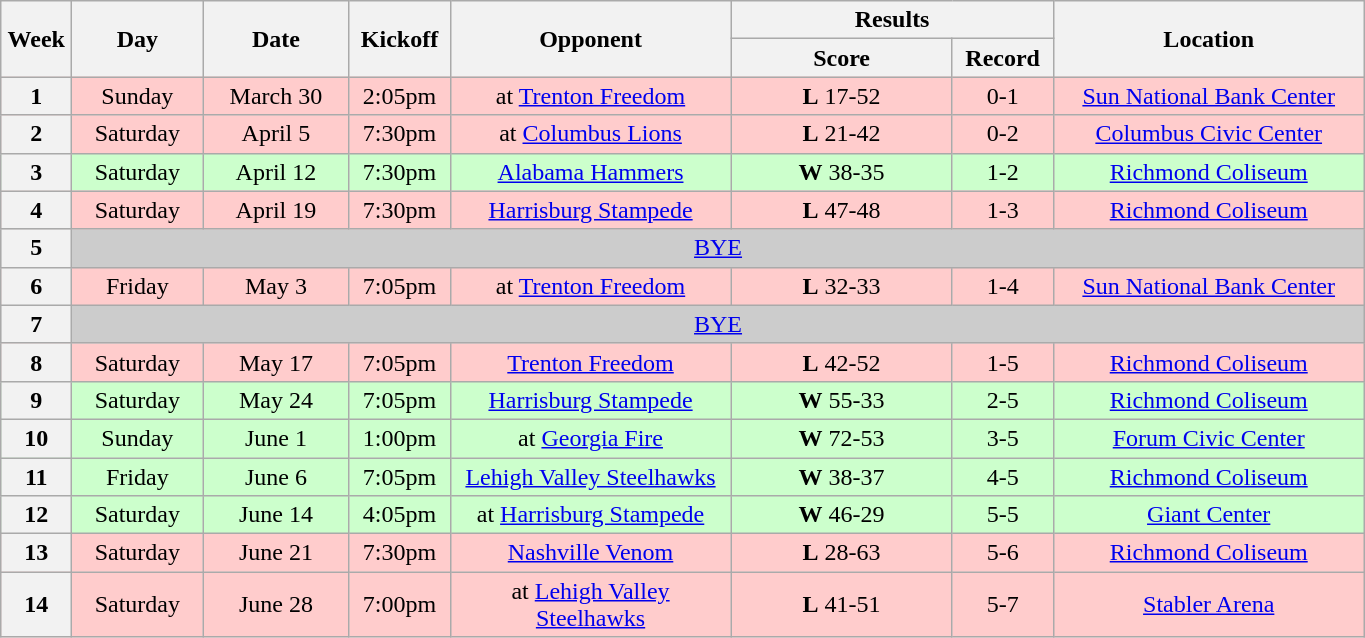<table class="wikitable">
<tr>
<th rowspan="2" width="40">Week</th>
<th rowspan="2" width="80">Day</th>
<th rowspan="2" width="90">Date</th>
<th rowspan="2" width="60">Kickoff</th>
<th rowspan="2" width="180">Opponent</th>
<th colspan="2" width="200">Results</th>
<th rowspan="2" width="200">Location</th>
</tr>
<tr>
<th width="140">Score</th>
<th width="60">Record</th>
</tr>
<tr align="center" bgcolor="#FFCCCC">
<th>1</th>
<td>Sunday</td>
<td>March 30</td>
<td>2:05pm</td>
<td>at <a href='#'>Trenton Freedom</a></td>
<td><strong>L</strong> 17-52</td>
<td>0-1</td>
<td><a href='#'>Sun National Bank Center</a></td>
</tr>
<tr align="center" bgcolor="#FFCCCC">
<th>2</th>
<td>Saturday</td>
<td>April 5</td>
<td>7:30pm</td>
<td>at <a href='#'>Columbus Lions</a></td>
<td><strong>L</strong> 21-42</td>
<td>0-2</td>
<td><a href='#'>Columbus Civic Center</a></td>
</tr>
<tr align="center" bgcolor="#CCFFCC">
<th>3</th>
<td>Saturday</td>
<td>April 12</td>
<td>7:30pm</td>
<td><a href='#'>Alabama Hammers</a></td>
<td><strong>W</strong> 38-35</td>
<td>1-2</td>
<td><a href='#'>Richmond Coliseum</a></td>
</tr>
<tr align="center" bgcolor="#FFCCCC">
<th>4</th>
<td>Saturday</td>
<td>April 19</td>
<td>7:30pm</td>
<td><a href='#'>Harrisburg Stampede</a></td>
<td><strong>L</strong> 47-48</td>
<td>1-3</td>
<td><a href='#'>Richmond Coliseum</a></td>
</tr>
<tr align="center" bgcolor="#CCCCCC">
<th>5</th>
<td colSpan=7><a href='#'>BYE</a></td>
</tr>
<tr align="center" bgcolor="#FFCCCC">
<th>6</th>
<td>Friday</td>
<td>May 3</td>
<td>7:05pm</td>
<td>at <a href='#'>Trenton Freedom</a></td>
<td><strong>L</strong> 32-33</td>
<td>1-4</td>
<td><a href='#'>Sun National Bank Center</a></td>
</tr>
<tr align="center" bgcolor="#CCCCCC">
<th>7</th>
<td colSpan=7><a href='#'>BYE</a></td>
</tr>
<tr align="center" bgcolor="#FFCCCC">
<th>8</th>
<td>Saturday</td>
<td>May 17</td>
<td>7:05pm</td>
<td><a href='#'>Trenton Freedom</a></td>
<td><strong>L</strong> 42-52</td>
<td>1-5</td>
<td><a href='#'>Richmond Coliseum</a></td>
</tr>
<tr align="center" bgcolor="#CCFFCC">
<th>9</th>
<td>Saturday</td>
<td>May 24</td>
<td>7:05pm</td>
<td><a href='#'>Harrisburg Stampede</a></td>
<td><strong>W</strong> 55-33</td>
<td>2-5</td>
<td><a href='#'>Richmond Coliseum</a></td>
</tr>
<tr align="center" bgcolor="#CCFFCC">
<th>10</th>
<td>Sunday</td>
<td>June 1</td>
<td>1:00pm</td>
<td>at <a href='#'>Georgia Fire</a></td>
<td><strong>W</strong> 72-53</td>
<td>3-5</td>
<td><a href='#'>Forum Civic Center</a></td>
</tr>
<tr align="center" bgcolor="#CCFFCC">
<th>11</th>
<td>Friday</td>
<td>June 6</td>
<td>7:05pm</td>
<td><a href='#'>Lehigh Valley Steelhawks</a></td>
<td><strong>W</strong> 38-37</td>
<td>4-5</td>
<td><a href='#'>Richmond Coliseum</a></td>
</tr>
<tr align="center" bgcolor="#CCFFCC">
<th>12</th>
<td>Saturday</td>
<td>June 14</td>
<td>4:05pm</td>
<td>at <a href='#'>Harrisburg Stampede</a></td>
<td><strong>W</strong> 46-29</td>
<td>5-5</td>
<td><a href='#'>Giant Center</a></td>
</tr>
<tr align="center" bgcolor="#FFCCCC">
<th>13</th>
<td>Saturday</td>
<td>June 21</td>
<td>7:30pm</td>
<td><a href='#'>Nashville Venom</a></td>
<td><strong>L</strong> 28-63</td>
<td>5-6</td>
<td><a href='#'>Richmond Coliseum</a></td>
</tr>
<tr align="center" bgcolor="#FFCCCC">
<th>14</th>
<td>Saturday</td>
<td>June 28</td>
<td>7:00pm</td>
<td>at <a href='#'>Lehigh Valley Steelhawks</a></td>
<td><strong>L</strong> 41-51</td>
<td>5-7</td>
<td><a href='#'>Stabler Arena</a></td>
</tr>
</table>
